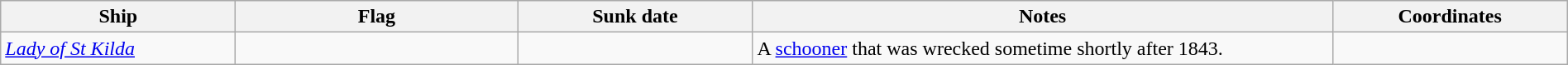<table class="wikitable" style="width:100%" |>
<tr>
<th style="width:15%">Ship</th>
<th style="width:18%">Flag</th>
<th style="width:15%">Sunk date</th>
<th style="width:37%">Notes</th>
<th style="width:15%">Coordinates</th>
</tr>
<tr>
<td><em><a href='#'>Lady of St Kilda</a></em></td>
<td></td>
<td></td>
<td>A <a href='#'>schooner</a> that was wrecked sometime shortly after 1843.</td>
<td></td>
</tr>
</table>
